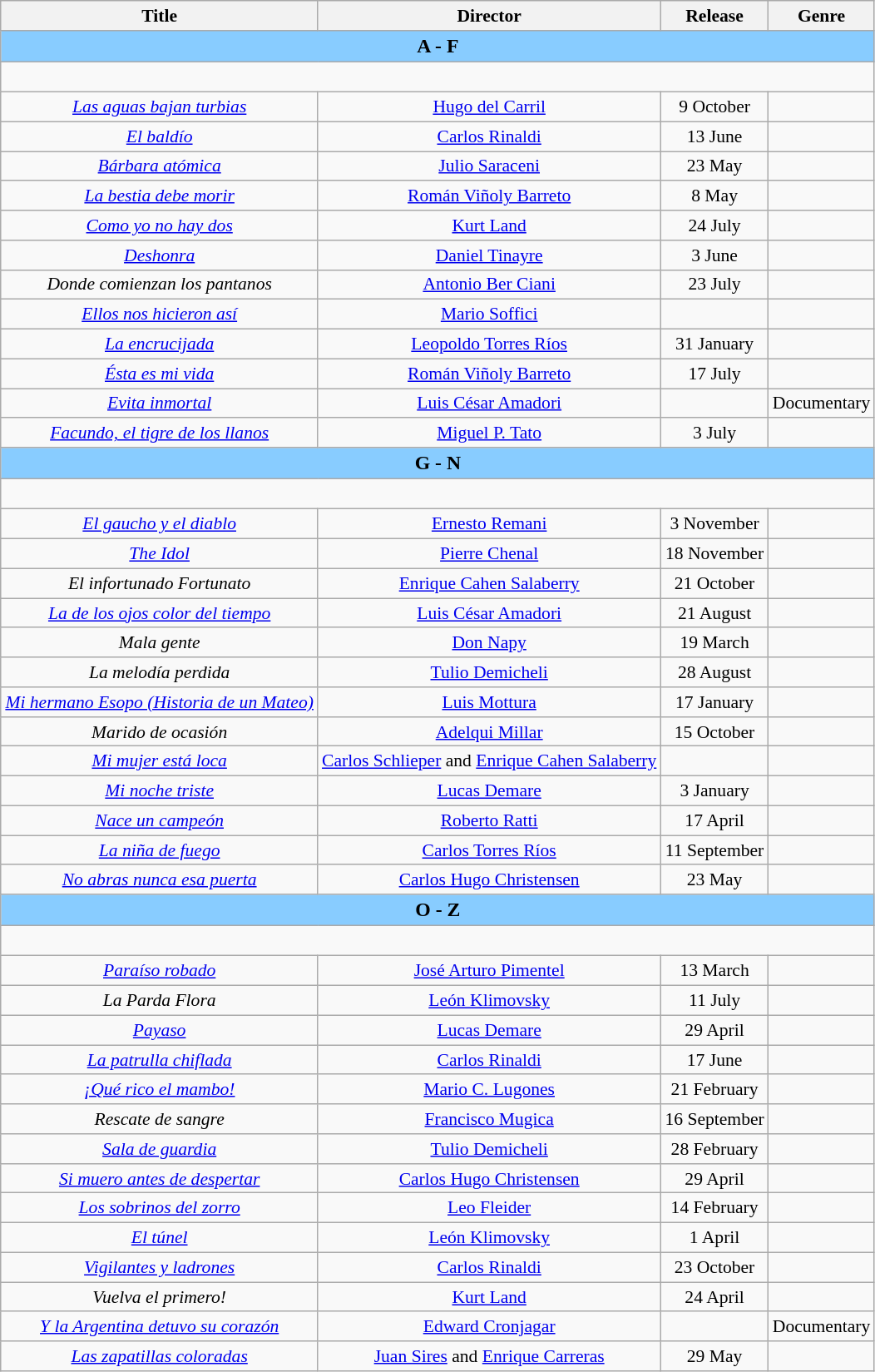<table class="wikitable" style="margin:1em 0 1em 1em; text-align: center; font-size: 90%;">
<tr>
<th scope="col">Title</th>
<th scope="col">Director</th>
<th scope="col">Release</th>
<th scope="col">Genre</th>
</tr>
<tr>
<th colspan="4" style="background-color:#88ccff; font-size:110%;"><strong>A  -  F</strong></th>
</tr>
<tr style="height:24px">
</tr>
<tr>
<td><em><a href='#'>Las aguas bajan turbias</a></em></td>
<td><a href='#'>Hugo del Carril</a></td>
<td>9 October</td>
<td></td>
</tr>
<tr>
<td><em><a href='#'>El baldío</a></em></td>
<td><a href='#'>Carlos Rinaldi</a></td>
<td>13 June</td>
<td></td>
</tr>
<tr>
<td><em><a href='#'>Bárbara atómica</a></em></td>
<td><a href='#'>Julio Saraceni</a></td>
<td>23 May</td>
<td></td>
</tr>
<tr>
<td><em><a href='#'>La bestia debe morir</a></em></td>
<td><a href='#'>Román Viñoly Barreto</a></td>
<td>8 May</td>
<td></td>
</tr>
<tr>
<td><em><a href='#'>Como yo no hay dos</a></em></td>
<td><a href='#'>Kurt Land</a></td>
<td>24 July</td>
<td></td>
</tr>
<tr>
<td><em><a href='#'>Deshonra</a></em></td>
<td><a href='#'>Daniel Tinayre</a></td>
<td>3 June</td>
<td></td>
</tr>
<tr>
<td><em>Donde comienzan los pantanos</em></td>
<td><a href='#'>Antonio Ber Ciani</a></td>
<td>23 July</td>
<td></td>
</tr>
<tr>
<td><em><a href='#'>Ellos nos hicieron así</a></em></td>
<td><a href='#'>Mario Soffici</a></td>
<td></td>
<td></td>
</tr>
<tr>
<td><em><a href='#'>La encrucijada</a></em></td>
<td><a href='#'>Leopoldo Torres Ríos</a></td>
<td>31 January</td>
<td></td>
</tr>
<tr>
<td><em><a href='#'>Ésta es mi vida</a></em></td>
<td><a href='#'>Román Viñoly Barreto</a></td>
<td>17 July</td>
<td></td>
</tr>
<tr>
<td><em><a href='#'>Evita inmortal</a></em></td>
<td><a href='#'>Luis César Amadori</a></td>
<td></td>
<td>Documentary</td>
</tr>
<tr>
<td><em><a href='#'>Facundo, el tigre de los llanos</a></em></td>
<td><a href='#'>Miguel P. Tato</a></td>
<td>3 July</td>
<td></td>
</tr>
<tr>
<th colspan="4" style="background-color:#88ccff; font-size:110%;"><strong>G  -  N</strong></th>
</tr>
<tr style="height:24px">
</tr>
<tr>
<td><em><a href='#'>El gaucho y el diablo</a></em></td>
<td><a href='#'>Ernesto Remani</a></td>
<td>3 November</td>
<td></td>
</tr>
<tr>
<td><em><a href='#'>The Idol</a></em></td>
<td><a href='#'>Pierre Chenal</a></td>
<td>18 November</td>
<td></td>
</tr>
<tr>
<td><em>El infortunado Fortunato</em></td>
<td><a href='#'>Enrique Cahen Salaberry</a></td>
<td>21 October</td>
<td></td>
</tr>
<tr>
<td><em><a href='#'>La de los ojos color del tiempo</a></em></td>
<td><a href='#'>Luis César Amadori</a></td>
<td>21 August</td>
<td></td>
</tr>
<tr>
<td><em>Mala gente</em></td>
<td><a href='#'>Don Napy</a></td>
<td>19 March</td>
<td></td>
</tr>
<tr>
<td><em>La melodía perdida</em></td>
<td><a href='#'>Tulio Demicheli</a></td>
<td>28 August</td>
<td></td>
</tr>
<tr>
<td><em><a href='#'>Mi hermano Esopo (Historia de un Mateo)</a></em></td>
<td><a href='#'>Luis Mottura</a></td>
<td>17 January</td>
<td></td>
</tr>
<tr>
<td><em>Marido de ocasión</em></td>
<td><a href='#'>Adelqui Millar</a></td>
<td>15 October</td>
<td></td>
</tr>
<tr>
<td><em><a href='#'>Mi mujer está loca</a></em></td>
<td><a href='#'>Carlos Schlieper</a> and <a href='#'>Enrique Cahen Salaberry</a></td>
<td 6 March></td>
</tr>
<tr>
<td><em><a href='#'>Mi noche triste</a></em></td>
<td><a href='#'>Lucas Demare</a></td>
<td>3 January</td>
<td></td>
</tr>
<tr>
<td><em><a href='#'>Nace un campeón</a></em></td>
<td><a href='#'>Roberto Ratti</a></td>
<td>17 April</td>
<td></td>
</tr>
<tr>
<td><em><a href='#'>La niña de fuego</a></em></td>
<td><a href='#'>Carlos Torres Ríos</a></td>
<td>11 September</td>
<td></td>
</tr>
<tr>
<td><em><a href='#'>No abras nunca esa puerta</a></em></td>
<td><a href='#'>Carlos Hugo Christensen</a></td>
<td>23 May</td>
<td></td>
</tr>
<tr>
<th colspan="4" style="background-color:#88ccff; font-size:110%;"><strong>O  -  Z</strong></th>
</tr>
<tr style="height:24px">
</tr>
<tr>
<td><em><a href='#'>Paraíso robado</a></em></td>
<td><a href='#'>José Arturo Pimentel</a></td>
<td>13 March</td>
<td></td>
</tr>
<tr>
<td><em>La Parda Flora</em></td>
<td><a href='#'>León Klimovsky</a></td>
<td>11 July</td>
<td></td>
</tr>
<tr>
<td><em> <a href='#'>Payaso</a></em></td>
<td><a href='#'>Lucas Demare</a></td>
<td>29 April</td>
<td></td>
</tr>
<tr>
<td><em><a href='#'>La patrulla chiflada</a></em></td>
<td><a href='#'>Carlos Rinaldi</a></td>
<td>17 June</td>
<td></td>
</tr>
<tr>
<td><em><a href='#'>¡Qué rico el mambo!</a></em></td>
<td><a href='#'>Mario C. Lugones</a></td>
<td>21 February</td>
<td></td>
</tr>
<tr>
<td><em>Rescate de sangre</em></td>
<td><a href='#'>Francisco Mugica</a></td>
<td>16 September</td>
<td></td>
</tr>
<tr>
<td><em><a href='#'>Sala de guardia</a></em></td>
<td><a href='#'>Tulio Demicheli</a></td>
<td>28 February</td>
<td></td>
</tr>
<tr>
<td><em><a href='#'>Si muero antes de despertar</a></em></td>
<td><a href='#'>Carlos Hugo Christensen</a></td>
<td>29 April</td>
<td></td>
</tr>
<tr>
<td><em><a href='#'>Los sobrinos del zorro</a></em></td>
<td><a href='#'>Leo Fleider</a></td>
<td>14 February</td>
<td></td>
</tr>
<tr>
<td><em><a href='#'>El túnel</a></em></td>
<td><a href='#'>León Klimovsky</a></td>
<td>1 April</td>
<td></td>
</tr>
<tr>
<td><em><a href='#'>Vigilantes y ladrones</a></em></td>
<td><a href='#'>Carlos Rinaldi</a></td>
<td>23 October</td>
<td></td>
</tr>
<tr>
<td><em>Vuelva el primero!</em></td>
<td><a href='#'>Kurt Land</a></td>
<td>24 April</td>
<td></td>
</tr>
<tr>
<td><em><a href='#'>Y la Argentina detuvo su corazón</a></em></td>
<td><a href='#'>Edward Cronjagar</a></td>
<td></td>
<td>Documentary</td>
</tr>
<tr>
<td><em><a href='#'>Las zapatillas coloradas</a></em></td>
<td><a href='#'>Juan Sires</a> and <a href='#'>Enrique Carreras</a></td>
<td>29 May</td>
<td></td>
</tr>
</table>
